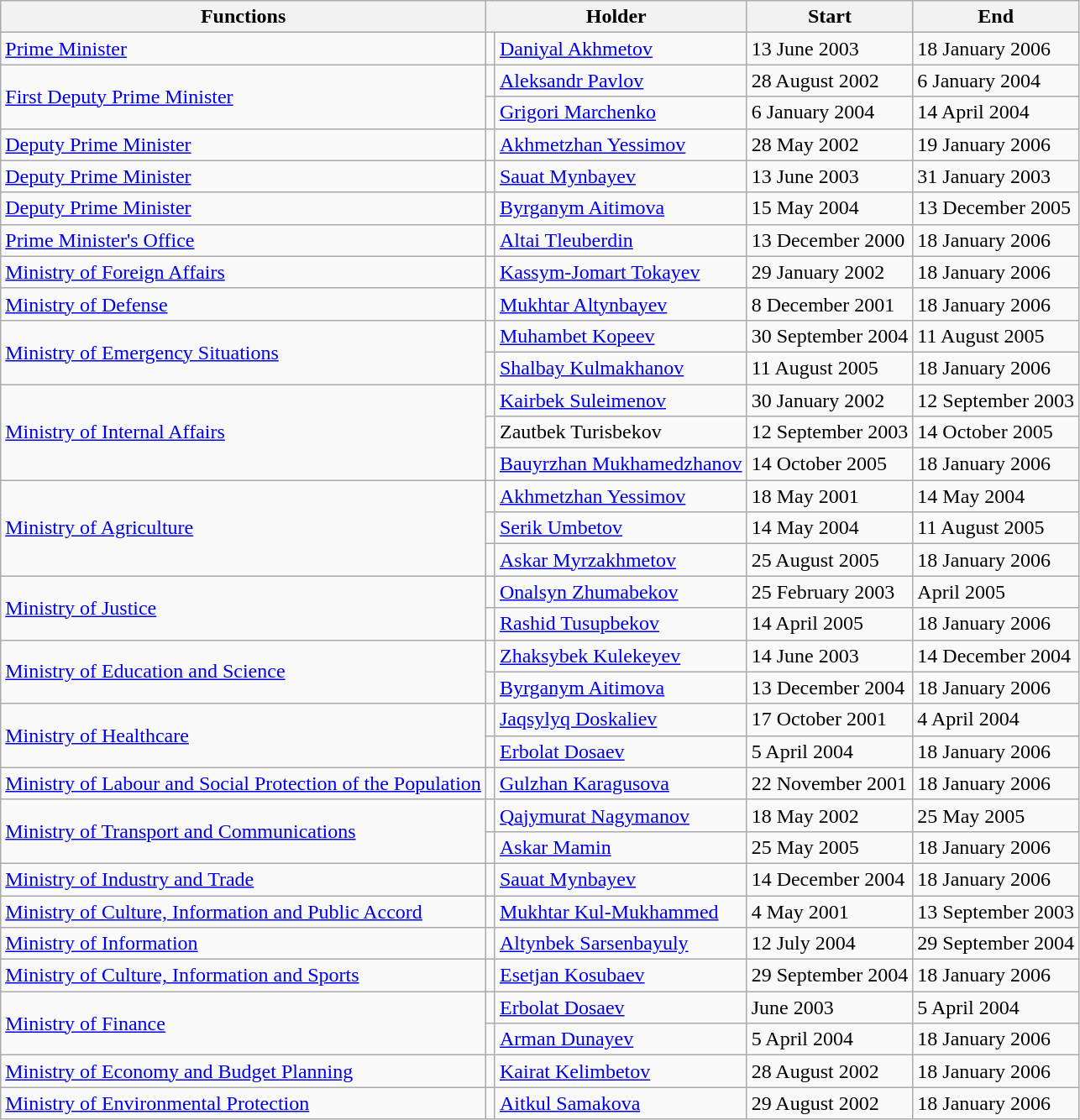<table class="wikitable">
<tr>
<th>Functions</th>
<th colspan="2">Holder</th>
<th>Start</th>
<th>End</th>
</tr>
<tr>
<td><a href='#'>Prime Minister</a></td>
<td></td>
<td><a href='#'>Daniyal Akhmetov</a></td>
<td>13 June 2003</td>
<td>18 January 2006</td>
</tr>
<tr>
<td rowspan="2"><a href='#'>First Deputy Prime Minister</a></td>
<td></td>
<td><a href='#'>Aleksandr Pavlov</a></td>
<td>28 August 2002</td>
<td>6 January 2004</td>
</tr>
<tr>
<td></td>
<td><a href='#'>Grigori Marchenko</a></td>
<td>6 January 2004</td>
<td>14 April 2004</td>
</tr>
<tr>
<td><a href='#'>Deputy Prime Minister</a></td>
<td></td>
<td><a href='#'>Akhmetzhan Yessimov</a></td>
<td>28 May 2002</td>
<td>19 January 2006</td>
</tr>
<tr>
<td><a href='#'>Deputy Prime Minister</a></td>
<td></td>
<td><a href='#'>Sauat Mynbayev</a></td>
<td>13 June 2003</td>
<td>31 January 2003</td>
</tr>
<tr>
<td><a href='#'>Deputy Prime Minister</a></td>
<td></td>
<td><a href='#'>Byrganym Aitimova</a></td>
<td>15 May 2004</td>
<td>13 December 2005</td>
</tr>
<tr>
<td><a href='#'>Prime Minister's Office</a></td>
<td></td>
<td><a href='#'>Altai Tleuberdin</a></td>
<td>13 December 2000</td>
<td>18 January 2006</td>
</tr>
<tr>
<td><a href='#'>Ministry of Foreign Affairs</a></td>
<td></td>
<td><a href='#'>Kassym-Jomart Tokayev</a></td>
<td>29 January 2002</td>
<td>18 January 2006</td>
</tr>
<tr>
<td><a href='#'>Ministry of Defense</a></td>
<td></td>
<td><a href='#'>Mukhtar Altynbayev</a></td>
<td>8 December 2001</td>
<td>18 January 2006</td>
</tr>
<tr>
<td rowspan="2"><a href='#'>Ministry of Emergency Situations</a></td>
<td></td>
<td><a href='#'>Muhambet Kopeev</a></td>
<td>30 September 2004</td>
<td>11 August 2005</td>
</tr>
<tr>
<td></td>
<td><a href='#'>Shalbay Kulmakhanov</a></td>
<td>11 August 2005</td>
<td>18 January 2006</td>
</tr>
<tr>
<td rowspan="3"><a href='#'>Ministry of Internal Affairs</a></td>
<td></td>
<td><a href='#'>Kairbek Suleimenov</a></td>
<td>30 January 2002</td>
<td>12 September 2003</td>
</tr>
<tr>
<td></td>
<td>Zautbek Turisbekov</td>
<td>12 September 2003</td>
<td>14 October 2005</td>
</tr>
<tr>
<td></td>
<td><a href='#'>Bauyrzhan Mukhamedzhanov</a></td>
<td>14 October 2005</td>
<td>18 January 2006</td>
</tr>
<tr>
<td rowspan="3"><a href='#'>Ministry of Agriculture</a></td>
<td></td>
<td><a href='#'>Akhmetzhan Yessimov</a></td>
<td>18 May 2001</td>
<td>14 May 2004</td>
</tr>
<tr>
<td></td>
<td><a href='#'>Serik Umbetov</a></td>
<td>14 May 2004</td>
<td>11 August 2005</td>
</tr>
<tr>
<td></td>
<td><a href='#'>Askar Myrzakhmetov</a></td>
<td>25 August 2005</td>
<td>18 January 2006</td>
</tr>
<tr>
<td rowspan="2"><a href='#'>Ministry of Justice</a></td>
<td></td>
<td><a href='#'>Onalsyn Zhumabekov</a></td>
<td>25 February 2003</td>
<td>April 2005</td>
</tr>
<tr>
<td></td>
<td><a href='#'>Rashid Tusupbekov</a></td>
<td>14 April 2005</td>
<td>18 January 2006</td>
</tr>
<tr>
<td rowspan="2"><a href='#'>Ministry of Education and Science</a></td>
<td></td>
<td><a href='#'>Zhaksybek Kulekeyev</a></td>
<td>14 June 2003</td>
<td>14 December 2004</td>
</tr>
<tr>
<td></td>
<td><a href='#'>Byrganym Aitimova</a></td>
<td>13 December 2004</td>
<td>18 January 2006</td>
</tr>
<tr>
<td rowspan="2"><a href='#'>Ministry of Healthcare</a></td>
<td></td>
<td><a href='#'>Jaqsylyq Doskaliev</a></td>
<td>17 October 2001</td>
<td>4 April 2004</td>
</tr>
<tr>
<td></td>
<td><a href='#'>Erbolat Dosaev</a></td>
<td>5 April 2004</td>
<td>18 January 2006</td>
</tr>
<tr>
<td><a href='#'>Ministry of Labour and Social Protection of the Population</a></td>
<td></td>
<td><a href='#'>Gulzhan Karagusova</a></td>
<td>22 November 2001</td>
<td>18 January 2006</td>
</tr>
<tr>
<td rowspan="2"><a href='#'>Ministry of Transport and Communications</a></td>
<td></td>
<td><a href='#'>Qajymurat Nagymanov</a></td>
<td>18 May 2002</td>
<td>25 May 2005</td>
</tr>
<tr>
<td></td>
<td><a href='#'>Askar Mamin</a></td>
<td>25 May 2005</td>
<td>18 January 2006</td>
</tr>
<tr>
<td><a href='#'>Ministry of Industry and Trade</a></td>
<td></td>
<td><a href='#'>Sauat Mynbayev</a></td>
<td>14 December 2004</td>
<td>18 January 2006</td>
</tr>
<tr>
<td><a href='#'>Ministry of Culture, Information and Public Accord</a></td>
<td></td>
<td><a href='#'>Mukhtar Kul-Mukhammed</a></td>
<td>4 May 2001</td>
<td>13 September 2003</td>
</tr>
<tr>
<td><a href='#'>Ministry of Information</a></td>
<td></td>
<td><a href='#'>Altynbek Sarsenbayuly</a></td>
<td>12 July 2004</td>
<td>29 September 2004</td>
</tr>
<tr>
<td><a href='#'>Ministry of Culture, Information and Sports</a></td>
<td></td>
<td><a href='#'>Esetjan Kosubaev</a></td>
<td>29 September 2004</td>
<td>18 January 2006</td>
</tr>
<tr>
<td rowspan="2"><a href='#'>Ministry of Finance</a></td>
<td></td>
<td><a href='#'>Erbolat Dosaev</a></td>
<td>June 2003</td>
<td>5 April 2004</td>
</tr>
<tr>
<td></td>
<td><a href='#'>Arman Dunayev</a></td>
<td>5 April 2004</td>
<td>18 January 2006</td>
</tr>
<tr>
<td><a href='#'>Ministry of Economy and Budget Planning</a></td>
<td></td>
<td><a href='#'>Kairat Kelimbetov</a></td>
<td>28 August 2002</td>
<td>18 January 2006</td>
</tr>
<tr>
<td><a href='#'>Ministry of Environmental Protection</a></td>
<td></td>
<td><a href='#'>Aitkul Samakova</a></td>
<td>29 August 2002</td>
<td>18 January 2006</td>
</tr>
</table>
